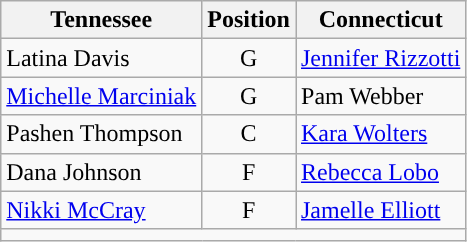<table class="wikitable">
<tr>
<th>Tennessee</th>
<th>Position</th>
<th>Connecticut</th>
</tr>
<tr>
<td>Latina Davis</td>
<td style="text-align:center">G</td>
<td><a href='#'>Jennifer Rizzotti</a></td>
</tr>
<tr>
<td><a href='#'>Michelle Marciniak</a></td>
<td style="text-align:center">G</td>
<td>Pam Webber</td>
</tr>
<tr>
<td>Pashen Thompson</td>
<td style="text-align:center">C</td>
<td><a href='#'>Kara Wolters</a></td>
</tr>
<tr>
<td>Dana Johnson</td>
<td style="text-align:center">F</td>
<td><a href='#'>Rebecca Lobo</a></td>
</tr>
<tr>
<td><a href='#'>Nikki McCray</a></td>
<td style="text-align:center">F</td>
<td><a href='#'>Jamelle Elliott</a></td>
</tr>
<tr>
<td style="text-align:center" colspan=3></td>
</tr>
</table>
